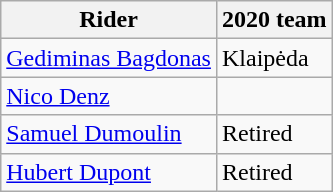<table class="wikitable">
<tr>
<th>Rider</th>
<th>2020 team</th>
</tr>
<tr>
<td><a href='#'>Gediminas Bagdonas</a></td>
<td>Klaipėda</td>
</tr>
<tr>
<td><a href='#'>Nico Denz</a></td>
<td></td>
</tr>
<tr>
<td><a href='#'>Samuel Dumoulin</a></td>
<td>Retired</td>
</tr>
<tr>
<td><a href='#'>Hubert Dupont</a></td>
<td>Retired</td>
</tr>
</table>
